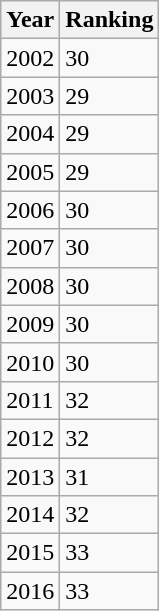<table class="wikitable sortable">
<tr>
<th scope="col">Year</th>
<th scope="col">Ranking</th>
</tr>
<tr>
<td>2002</td>
<td>30</td>
</tr>
<tr>
<td>2003</td>
<td>29</td>
</tr>
<tr>
<td>2004</td>
<td>29</td>
</tr>
<tr>
<td>2005</td>
<td>29</td>
</tr>
<tr>
<td>2006</td>
<td>30</td>
</tr>
<tr>
<td>2007</td>
<td>30</td>
</tr>
<tr>
<td>2008</td>
<td>30</td>
</tr>
<tr>
<td>2009</td>
<td>30</td>
</tr>
<tr>
<td>2010</td>
<td>30</td>
</tr>
<tr>
<td>2011</td>
<td>32</td>
</tr>
<tr>
<td>2012</td>
<td>32</td>
</tr>
<tr>
<td>2013</td>
<td>31</td>
</tr>
<tr>
<td>2014</td>
<td>32</td>
</tr>
<tr>
<td>2015</td>
<td>33</td>
</tr>
<tr>
<td>2016</td>
<td>33</td>
</tr>
</table>
